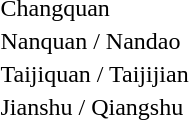<table>
<tr>
<td rowspan=2>Changquan<br></td>
<td rowspan=2></td>
<td rowspan=2></td>
<td></td>
</tr>
<tr>
<td></td>
</tr>
<tr>
<td>Nanquan / Nandao<br></td>
<td></td>
<td></td>
<td></td>
</tr>
<tr>
<td>Taijiquan / Taijijian<br></td>
<td></td>
<td></td>
<td></td>
</tr>
<tr>
<td>Jianshu / Qiangshu<br></td>
<td></td>
<td></td>
<td></td>
</tr>
</table>
